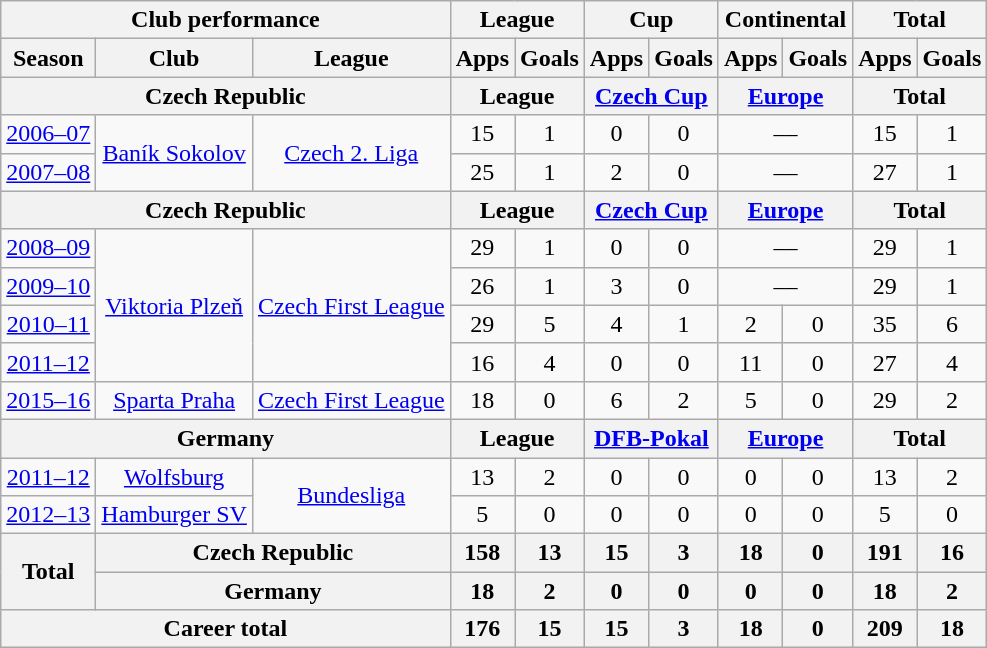<table class="wikitable" style="text-align:center">
<tr>
<th colspan=3>Club performance</th>
<th colspan=2>League</th>
<th colspan=2>Cup</th>
<th colspan=2>Continental</th>
<th colspan=2>Total</th>
</tr>
<tr>
<th>Season</th>
<th>Club</th>
<th>League</th>
<th>Apps</th>
<th>Goals</th>
<th>Apps</th>
<th>Goals</th>
<th>Apps</th>
<th>Goals</th>
<th>Apps</th>
<th>Goals</th>
</tr>
<tr>
<th colspan=3>Czech Republic</th>
<th colspan=2>League</th>
<th colspan=2><a href='#'>Czech Cup</a></th>
<th colspan=2><a href='#'>Europe</a></th>
<th colspan=2>Total</th>
</tr>
<tr>
<td><a href='#'>2006–07</a></td>
<td rowspan="2"><a href='#'>Baník Sokolov</a></td>
<td rowspan="2"><a href='#'>Czech 2. Liga</a></td>
<td>15</td>
<td>1</td>
<td>0</td>
<td>0</td>
<td colspan=2>––</td>
<td>15</td>
<td>1</td>
</tr>
<tr>
<td><a href='#'>2007–08</a></td>
<td>25</td>
<td>1</td>
<td>2</td>
<td>0</td>
<td colspan=2>––</td>
<td>27</td>
<td>1</td>
</tr>
<tr>
<th colspan=3>Czech Republic</th>
<th colspan=2>League</th>
<th colspan=2><a href='#'>Czech Cup</a></th>
<th colspan=2><a href='#'>Europe</a></th>
<th colspan=2>Total</th>
</tr>
<tr>
<td><a href='#'>2008–09</a></td>
<td rowspan="4"><a href='#'>Viktoria Plzeň</a></td>
<td rowspan="4"><a href='#'>Czech First League</a></td>
<td>29</td>
<td>1</td>
<td>0</td>
<td>0</td>
<td colspan=2>––</td>
<td>29</td>
<td>1</td>
</tr>
<tr>
<td><a href='#'>2009–10</a></td>
<td>26</td>
<td>1</td>
<td>3</td>
<td>0</td>
<td colspan=2>––</td>
<td>29</td>
<td>1</td>
</tr>
<tr>
<td><a href='#'>2010–11</a></td>
<td>29</td>
<td>5</td>
<td>4</td>
<td>1</td>
<td>2</td>
<td>0</td>
<td>35</td>
<td>6</td>
</tr>
<tr>
<td><a href='#'>2011–12</a></td>
<td>16</td>
<td>4</td>
<td>0</td>
<td>0</td>
<td>11</td>
<td>0</td>
<td>27</td>
<td>4</td>
</tr>
<tr>
<td><a href='#'>2015–16</a></td>
<td rowspan="1"><a href='#'>Sparta Praha</a></td>
<td rowspan="1"><a href='#'>Czech First League</a></td>
<td>18</td>
<td>0</td>
<td>6</td>
<td>2</td>
<td>5</td>
<td>0</td>
<td>29</td>
<td>2</td>
</tr>
<tr>
<th colspan=3>Germany</th>
<th colspan=2>League</th>
<th colspan=2><a href='#'>DFB-Pokal</a></th>
<th colspan=2><a href='#'>Europe</a></th>
<th colspan=2>Total</th>
</tr>
<tr>
<td><a href='#'>2011–12</a></td>
<td><a href='#'>Wolfsburg</a></td>
<td rowspan="2"><a href='#'>Bundesliga</a></td>
<td>13</td>
<td>2</td>
<td>0</td>
<td>0</td>
<td>0</td>
<td>0</td>
<td>13</td>
<td>2</td>
</tr>
<tr>
<td><a href='#'>2012–13</a></td>
<td><a href='#'>Hamburger SV</a></td>
<td>5</td>
<td>0</td>
<td>0</td>
<td>0</td>
<td>0</td>
<td>0</td>
<td>5</td>
<td>0</td>
</tr>
<tr>
<th rowspan=2>Total</th>
<th colspan=2>Czech Republic</th>
<th>158</th>
<th>13</th>
<th>15</th>
<th>3</th>
<th>18</th>
<th>0</th>
<th>191</th>
<th>16</th>
</tr>
<tr>
<th colspan=2>Germany</th>
<th>18</th>
<th>2</th>
<th>0</th>
<th>0</th>
<th>0</th>
<th>0</th>
<th>18</th>
<th>2</th>
</tr>
<tr>
<th colspan=3>Career total</th>
<th>176</th>
<th>15</th>
<th>15</th>
<th>3</th>
<th>18</th>
<th>0</th>
<th>209</th>
<th>18</th>
</tr>
</table>
